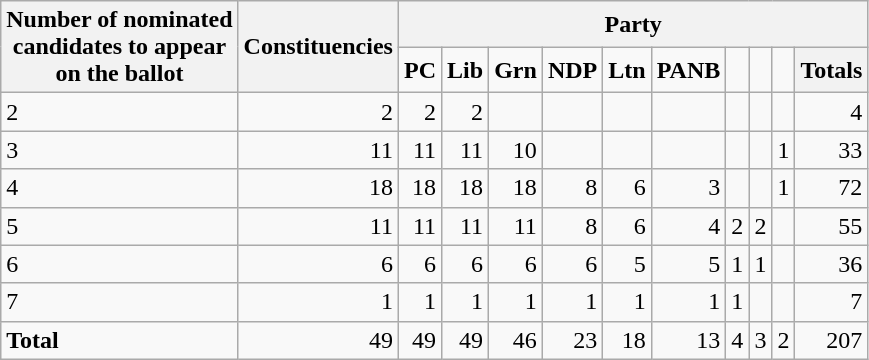<table class="wikitable" style="text-align:right;">
<tr>
<th rowspan="2">Number of nominated<br>candidates to appear<br> on the ballot</th>
<th rowspan="2">Constituencies</th>
<th colspan="10">Party</th>
</tr>
<tr>
<td><strong>PC</strong></td>
<td><strong>Lib</strong></td>
<td><strong>Grn</strong></td>
<td><strong>NDP</strong></td>
<td><strong>Ltn</strong></td>
<td><strong>PANB</strong></td>
<td><strong></strong></td>
<td><strong></strong></td>
<td><strong></strong></td>
<th>Totals</th>
</tr>
<tr>
<td style="text-align:left;">2</td>
<td>2</td>
<td>2</td>
<td>2</td>
<td></td>
<td></td>
<td></td>
<td></td>
<td></td>
<td></td>
<td></td>
<td>4</td>
</tr>
<tr>
<td style="text-align:left;">3</td>
<td>11</td>
<td>11</td>
<td>11</td>
<td>10</td>
<td></td>
<td></td>
<td></td>
<td></td>
<td></td>
<td>1</td>
<td>33</td>
</tr>
<tr>
<td style="text-align:left;">4</td>
<td>18</td>
<td>18</td>
<td>18</td>
<td>18</td>
<td>8</td>
<td>6</td>
<td>3</td>
<td></td>
<td></td>
<td>1</td>
<td>72</td>
</tr>
<tr>
<td style="text-align:left;">5</td>
<td>11</td>
<td>11</td>
<td>11</td>
<td>11</td>
<td>8</td>
<td>6</td>
<td>4</td>
<td>2</td>
<td>2</td>
<td></td>
<td>55</td>
</tr>
<tr>
<td style="text-align:left;">6</td>
<td>6</td>
<td>6</td>
<td>6</td>
<td>6</td>
<td>6</td>
<td>5</td>
<td>5</td>
<td>1</td>
<td>1</td>
<td></td>
<td>36</td>
</tr>
<tr>
<td style="text-align:left;">7</td>
<td>1</td>
<td>1</td>
<td>1</td>
<td>1</td>
<td>1</td>
<td>1</td>
<td>1</td>
<td>1</td>
<td></td>
<td></td>
<td>7</td>
</tr>
<tr>
<td style="text-align:left;"><strong>Total</strong></td>
<td>49</td>
<td>49</td>
<td>49</td>
<td>46</td>
<td>23</td>
<td>18</td>
<td>13</td>
<td>4</td>
<td>3</td>
<td>2</td>
<td>207</td>
</tr>
</table>
